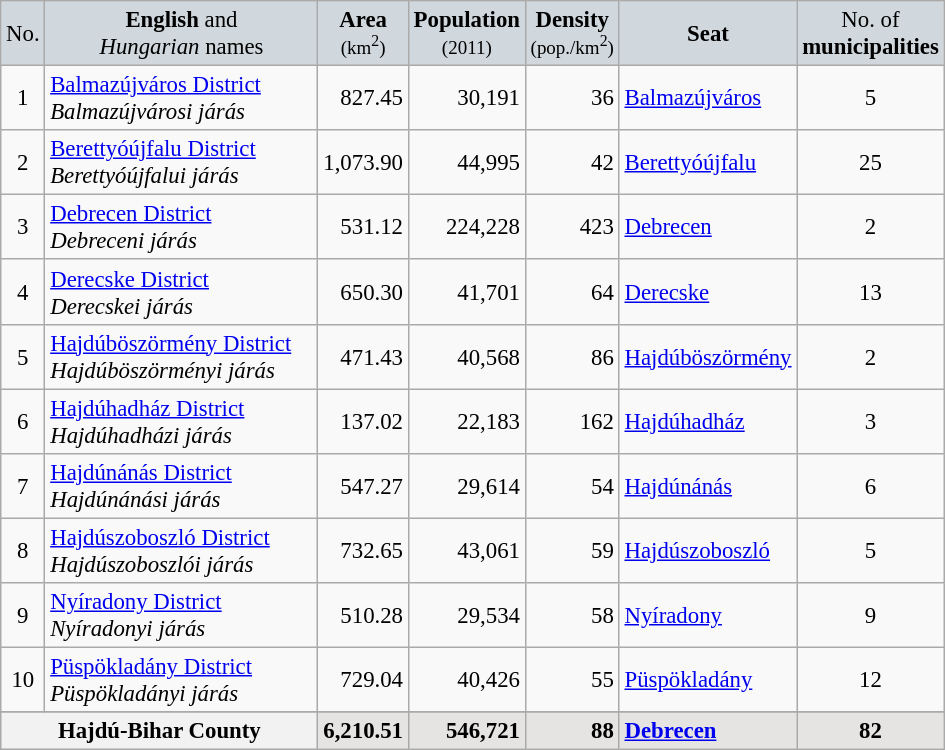<table class="wikitable" style="font-size:95%">
<tr bgcolor="D0D8DD">
<td align="center">No.</td>
<td style=width:175px; align="center"><strong>English</strong> and<br><em>Hungarian</em> names</td>
<td align="center"><strong>Area</strong><br> <small>(km<sup>2</sup>)</small></td>
<td align="center"><strong>Population</strong><br> <small>(2011)</small></td>
<td align="center"><strong>Density</strong><br> <small>(pop./km<sup>2</sup>)</small></td>
<td align="center"><strong>Seat</strong></td>
<td align="center">No. of<br><strong>municipalities</strong></td>
</tr>
<tr>
<td align="center">1</td>
<td><a href='#'>Balmazújváros District</a><br> <em>Balmazújvárosi járás</em></td>
<td align="right">827.45</td>
<td align="right">30,191</td>
<td align="right">36</td>
<td><a href='#'>Balmazújváros</a></td>
<td align="center">5</td>
</tr>
<tr>
<td align="center">2</td>
<td><a href='#'>Berettyóújfalu District</a><br> <em>Berettyóújfalui járás</em></td>
<td align="right">1,073.90</td>
<td align="right">44,995</td>
<td align="right">42</td>
<td><a href='#'>Berettyóújfalu</a></td>
<td align="center">25</td>
</tr>
<tr>
<td align="center">3</td>
<td><a href='#'>Debrecen District</a><br> <em>Debreceni járás</em></td>
<td align="right">531.12</td>
<td align="right">224,228</td>
<td align="right">423</td>
<td><a href='#'>Debrecen</a></td>
<td align="center">2</td>
</tr>
<tr>
<td align="center">4</td>
<td><a href='#'>Derecske District</a><br> <em>Derecskei járás</em></td>
<td align="right">650.30</td>
<td align="right">41,701</td>
<td align="right">64</td>
<td><a href='#'>Derecske</a></td>
<td align="center">13</td>
</tr>
<tr>
<td align="center">5</td>
<td><a href='#'>Hajdúböszörmény District</a><br> <em>Hajdúböszörményi járás</em></td>
<td align="right">471.43</td>
<td align="right">40,568</td>
<td align="right">86</td>
<td><a href='#'>Hajdúböszörmény</a></td>
<td align="center">2</td>
</tr>
<tr>
<td align="center">6</td>
<td><a href='#'>Hajdúhadház District</a><br> <em>Hajdúhadházi járás</em></td>
<td align="right">137.02</td>
<td align="right">22,183</td>
<td align="right">162</td>
<td><a href='#'>Hajdúhadház</a></td>
<td align="center">3</td>
</tr>
<tr>
<td align="center">7</td>
<td><a href='#'>Hajdúnánás District</a><br> <em>Hajdúnánási járás</em></td>
<td align="right">547.27</td>
<td align="right">29,614</td>
<td align="right">54</td>
<td><a href='#'>Hajdúnánás</a></td>
<td align="center">6</td>
</tr>
<tr>
<td align="center">8</td>
<td><a href='#'>Hajdúszoboszló District</a><br> <em>Hajdúszoboszlói járás</em></td>
<td align="right">732.65</td>
<td align="right">43,061</td>
<td align="right">59</td>
<td><a href='#'>Hajdúszoboszló</a></td>
<td align="center">5</td>
</tr>
<tr>
<td align="center">9</td>
<td><a href='#'>Nyíradony District</a><br> <em>Nyíradonyi járás</em></td>
<td align="right">510.28</td>
<td align="right">29,534</td>
<td align="right">58</td>
<td><a href='#'>Nyíradony</a></td>
<td align="center">9</td>
</tr>
<tr>
<td align="center">10</td>
<td><a href='#'>Püspökladány District</a><br> <em>Püspökladányi járás</em></td>
<td align="right">729.04</td>
<td align="right">40,426</td>
<td align="right">55</td>
<td><a href='#'>Püspökladány</a></td>
<td align="center">12</td>
</tr>
<tr>
</tr>
<tr bgcolor="E5E4E2">
<th colspan="2">Hajdú-Bihar County</th>
<td align="right"><strong>6,210.51</strong></td>
<td align="right"><strong>546,721</strong></td>
<td align="right"><strong>88</strong></td>
<td><strong><a href='#'>Debrecen</a></strong></td>
<td align="center"><strong>82</strong></td>
</tr>
</table>
